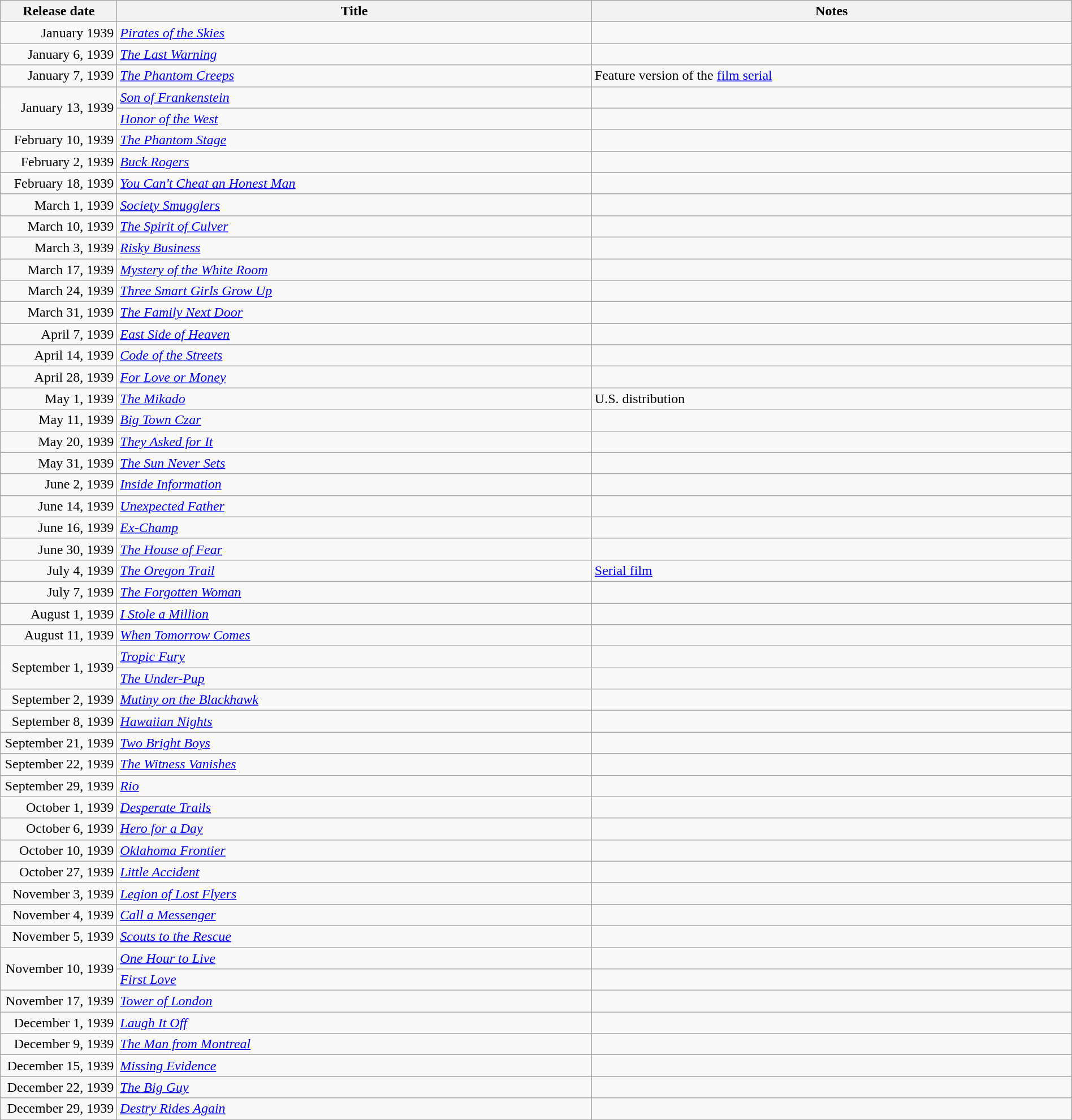<table class="wikitable sortable" style="width:100%;">
<tr>
<th scope="col" style="width:130px;">Release date</th>
<th>Title</th>
<th>Notes</th>
</tr>
<tr>
<td style="text-align:right;">January 1939</td>
<td><em><a href='#'>Pirates of the Skies</a></em></td>
<td></td>
</tr>
<tr>
<td style="text-align:right;">January 6, 1939</td>
<td><em><a href='#'>The Last Warning</a></em></td>
<td></td>
</tr>
<tr>
<td style="text-align:right;">January 7, 1939</td>
<td><em><a href='#'>The Phantom Creeps</a></em></td>
<td>Feature version of the <a href='#'>film serial</a></td>
</tr>
<tr>
<td style="text-align:right;" rowspan="2">January 13, 1939</td>
<td><em><a href='#'>Son of Frankenstein</a></em></td>
<td></td>
</tr>
<tr>
<td><em><a href='#'>Honor of the West</a></em></td>
<td></td>
</tr>
<tr>
<td style="text-align:right;">February 10, 1939</td>
<td><em><a href='#'>The Phantom Stage</a></em></td>
<td></td>
</tr>
<tr>
<td style="text-align:right;">February 2, 1939</td>
<td><em><a href='#'>Buck Rogers</a></em></td>
<td></td>
</tr>
<tr>
<td style="text-align:right;">February 18, 1939</td>
<td><em><a href='#'>You Can't Cheat an Honest Man</a></em></td>
<td></td>
</tr>
<tr>
<td style="text-align:right;">March 1, 1939</td>
<td><em><a href='#'>Society Smugglers</a></em></td>
<td></td>
</tr>
<tr>
<td style="text-align:right;">March 10, 1939</td>
<td><em><a href='#'>The Spirit of Culver</a></em></td>
<td></td>
</tr>
<tr>
<td style="text-align:right;">March 3, 1939</td>
<td><em><a href='#'>Risky Business</a></em></td>
<td></td>
</tr>
<tr>
<td style="text-align:right;">March 17, 1939</td>
<td><em><a href='#'>Mystery of the White Room</a></em></td>
<td></td>
</tr>
<tr>
<td style="text-align:right;">March 24, 1939</td>
<td><em><a href='#'>Three Smart Girls Grow Up</a></em></td>
<td></td>
</tr>
<tr>
<td style="text-align:right;">March 31, 1939</td>
<td><em><a href='#'>The Family Next Door</a></em></td>
<td></td>
</tr>
<tr>
<td style="text-align:right;">April 7, 1939</td>
<td><em><a href='#'>East Side of Heaven</a></em></td>
<td></td>
</tr>
<tr>
<td style="text-align:right;">April 14, 1939</td>
<td><em><a href='#'>Code of the Streets</a></em></td>
<td></td>
</tr>
<tr>
<td style="text-align:right;">April 28, 1939</td>
<td><em><a href='#'>For Love or Money</a></em></td>
<td></td>
</tr>
<tr>
<td style="text-align:right;">May 1, 1939</td>
<td><em><a href='#'>The Mikado</a></em></td>
<td>U.S. distribution</td>
</tr>
<tr>
<td style="text-align:right;">May 11, 1939</td>
<td><em><a href='#'>Big Town Czar</a></em></td>
<td></td>
</tr>
<tr>
<td style="text-align:right;">May 20, 1939</td>
<td><em><a href='#'>They Asked for It</a></em></td>
<td></td>
</tr>
<tr>
<td style="text-align:right;">May 31, 1939</td>
<td><em><a href='#'>The Sun Never Sets</a></em></td>
<td></td>
</tr>
<tr>
<td style="text-align:right;">June 2, 1939</td>
<td><em><a href='#'>Inside Information</a></em></td>
<td></td>
</tr>
<tr>
<td style="text-align:right;">June 14, 1939</td>
<td><em><a href='#'>Unexpected Father</a></em></td>
<td></td>
</tr>
<tr>
<td style="text-align:right;">June 16, 1939</td>
<td><em><a href='#'>Ex-Champ</a></em></td>
<td></td>
</tr>
<tr>
<td style="text-align:right;">June 30, 1939</td>
<td><em><a href='#'>The House of Fear</a></em></td>
<td></td>
</tr>
<tr>
<td style="text-align:right;">July 4, 1939</td>
<td><em><a href='#'>The Oregon Trail</a></em></td>
<td><a href='#'>Serial film</a></td>
</tr>
<tr>
<td style="text-align:right;">July 7, 1939</td>
<td><em><a href='#'>The Forgotten Woman</a></em></td>
<td></td>
</tr>
<tr>
<td style="text-align:right;">August 1, 1939</td>
<td><em><a href='#'>I Stole a Million</a></em></td>
<td></td>
</tr>
<tr>
<td style="text-align:right;">August 11, 1939</td>
<td><em><a href='#'>When Tomorrow Comes</a></em></td>
<td></td>
</tr>
<tr>
<td style="text-align:right;" rowspan="2">September 1, 1939</td>
<td><em><a href='#'>Tropic Fury</a></em></td>
<td></td>
</tr>
<tr>
<td><em><a href='#'>The Under-Pup</a></em></td>
<td></td>
</tr>
<tr>
<td style="text-align:right;">September 2, 1939</td>
<td><em><a href='#'>Mutiny on the Blackhawk</a></em></td>
<td></td>
</tr>
<tr>
<td style="text-align:right;">September 8, 1939</td>
<td><em><a href='#'>Hawaiian Nights</a></em></td>
<td></td>
</tr>
<tr>
<td style="text-align:right;">September 21, 1939</td>
<td><em><a href='#'>Two Bright Boys</a></em></td>
<td></td>
</tr>
<tr>
<td style="text-align:right;">September 22, 1939</td>
<td><em><a href='#'>The Witness Vanishes</a></em></td>
<td></td>
</tr>
<tr>
<td style="text-align:right;">September 29, 1939</td>
<td><em><a href='#'>Rio</a></em></td>
<td></td>
</tr>
<tr>
<td style="text-align:right;">October 1, 1939</td>
<td><em><a href='#'>Desperate Trails</a></em></td>
<td></td>
</tr>
<tr>
<td style="text-align:right;">October 6, 1939</td>
<td><em><a href='#'>Hero for a Day</a></em></td>
<td></td>
</tr>
<tr>
<td style="text-align:right;">October 10, 1939</td>
<td><em><a href='#'>Oklahoma Frontier</a></em></td>
<td></td>
</tr>
<tr>
<td style="text-align:right;">October 27, 1939</td>
<td><em><a href='#'>Little Accident</a></em></td>
<td></td>
</tr>
<tr>
<td style="text-align:right;">November 3, 1939</td>
<td><em><a href='#'>Legion of Lost Flyers</a></em></td>
<td></td>
</tr>
<tr>
<td style="text-align:right;">November 4, 1939</td>
<td><em><a href='#'>Call a Messenger</a></em></td>
<td></td>
</tr>
<tr>
<td style="text-align:right;">November 5, 1939</td>
<td><em><a href='#'>Scouts to the Rescue</a></em></td>
<td></td>
</tr>
<tr>
<td style="text-align:right;" rowspan="2">November 10, 1939</td>
<td><em><a href='#'>One Hour to Live</a></em></td>
<td></td>
</tr>
<tr>
<td><em><a href='#'>First Love</a></em></td>
<td></td>
</tr>
<tr>
<td style="text-align:right;">November 17, 1939</td>
<td><em><a href='#'>Tower of London</a></em></td>
<td></td>
</tr>
<tr>
<td style="text-align:right;">December 1, 1939</td>
<td><em><a href='#'>Laugh It Off</a></em></td>
<td></td>
</tr>
<tr>
<td style="text-align:right;">December 9, 1939</td>
<td><em><a href='#'>The Man from Montreal</a></em></td>
<td></td>
</tr>
<tr>
<td style="text-align:right;">December 15, 1939</td>
<td><em><a href='#'>Missing Evidence</a></em></td>
<td></td>
</tr>
<tr>
<td style="text-align:right;">December 22, 1939</td>
<td><em><a href='#'>The Big Guy</a></em></td>
<td></td>
</tr>
<tr>
<td style="text-align:right;">December 29, 1939</td>
<td><em><a href='#'>Destry Rides Again</a></em></td>
<td></td>
</tr>
</table>
